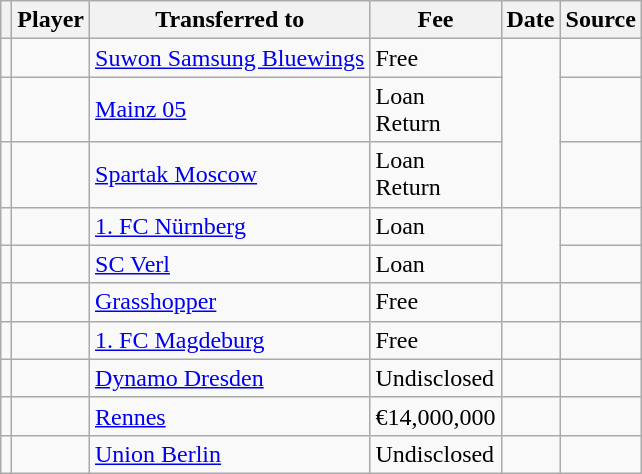<table class="wikitable plainrowheaders sortable">
<tr>
<th></th>
<th scope=col><strong>Player</strong></th>
<th><strong>Transferred to</strong></th>
<th !scope=col; style="width: 65px;"><strong>Fee</strong></th>
<th scope=col><strong>Date</strong></th>
<th scope=col><strong>Source</strong></th>
</tr>
<tr>
<td align=center></td>
<td></td>
<td> <a href='#'>Suwon Samsung Bluewings</a></td>
<td>Free</td>
<td rowspan=3></td>
<td></td>
</tr>
<tr>
<td align=center></td>
<td></td>
<td> <a href='#'>Mainz 05</a></td>
<td>Loan Return</td>
<td></td>
</tr>
<tr>
<td align=center></td>
<td></td>
<td> <a href='#'>Spartak Moscow</a></td>
<td>Loan Return</td>
<td></td>
</tr>
<tr>
<td align=center></td>
<td></td>
<td> <a href='#'>1. FC Nürnberg</a></td>
<td>Loan</td>
<td rowspan=2></td>
<td></td>
</tr>
<tr>
<td align=center></td>
<td></td>
<td> <a href='#'>SC Verl</a></td>
<td>Loan</td>
<td></td>
</tr>
<tr>
<td align=center></td>
<td></td>
<td> <a href='#'>Grasshopper</a></td>
<td>Free</td>
<td></td>
<td></td>
</tr>
<tr>
<td align=center></td>
<td></td>
<td> <a href='#'>1. FC Magdeburg</a></td>
<td>Free</td>
<td></td>
<td></td>
</tr>
<tr>
<td align=center></td>
<td></td>
<td> <a href='#'>Dynamo Dresden</a></td>
<td>Undisclosed</td>
<td></td>
<td></td>
</tr>
<tr>
<td align=center></td>
<td></td>
<td> <a href='#'>Rennes</a></td>
<td>€14,000,000</td>
<td></td>
<td></td>
</tr>
<tr>
<td align=center></td>
<td></td>
<td> <a href='#'>Union Berlin</a></td>
<td>Undisclosed</td>
<td></td>
<td></td>
</tr>
</table>
